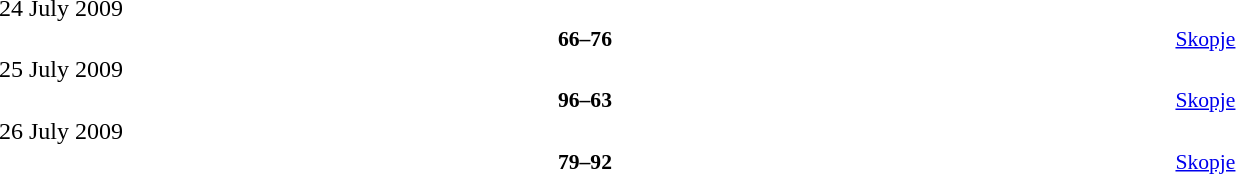<table style="width:100%;" cellspacing="1">
<tr>
<th width=25%></th>
<th width=3%></th>
<th width=6%></th>
<th width=3%></th>
<th width=25%></th>
</tr>
<tr>
<td>24 July 2009</td>
</tr>
<tr style=font-size:90%>
<td align=right><strong></strong></td>
<td></td>
<td align=center><strong>66–76</strong></td>
<td></td>
<td><strong></strong></td>
<td><a href='#'>Skopje</a></td>
</tr>
<tr>
<td>25 July 2009</td>
</tr>
<tr style=font-size:90%>
<td align=right><strong></strong></td>
<td></td>
<td align=center><strong>96–63</strong></td>
<td></td>
<td><strong></strong></td>
<td><a href='#'>Skopje</a></td>
</tr>
<tr>
<td>26 July 2009</td>
</tr>
<tr style=font-size:90%>
<td align=right><strong></strong></td>
<td></td>
<td align=center><strong>79–92</strong></td>
<td></td>
<td><strong></strong></td>
<td><a href='#'>Skopje</a></td>
</tr>
</table>
